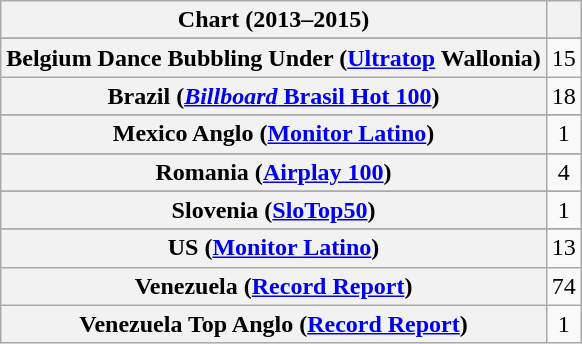<table class="wikitable sortable plainrowheaders" style="text-align:center;">
<tr>
<th scope="col">Chart (2013–2015)</th>
<th scope="col"></th>
</tr>
<tr>
</tr>
<tr>
</tr>
<tr>
</tr>
<tr>
</tr>
<tr>
</tr>
<tr>
<th scope="row">Belgium Dance Bubbling Under (<a href='#'>Ultratop</a> Wallonia)</th>
<td style="text-align:center;">15</td>
</tr>
<tr>
<th scope="row">Brazil (<a href='#'><em>Billboard</em> Brasil Hot 100</a>)</th>
<td style="text-align:center;">18</td>
</tr>
<tr>
</tr>
<tr>
</tr>
<tr>
</tr>
<tr>
</tr>
<tr>
</tr>
<tr>
</tr>
<tr>
</tr>
<tr>
</tr>
<tr>
</tr>
<tr>
</tr>
<tr>
</tr>
<tr>
</tr>
<tr>
</tr>
<tr>
</tr>
<tr>
<th scope="row">Mexico Anglo (<a href='#'>Monitor Latino</a>)</th>
<td style="text-align:center;">1</td>
</tr>
<tr>
</tr>
<tr>
</tr>
<tr>
</tr>
<tr>
</tr>
<tr>
<th scope="row">Romania (<a href='#'>Airplay 100</a>)</th>
<td align="center">4</td>
</tr>
<tr>
</tr>
<tr>
</tr>
<tr>
</tr>
<tr>
</tr>
<tr>
</tr>
<tr>
<th scope="row">Slovenia (<a href='#'>SloTop50</a>)</th>
<td align=center>1</td>
</tr>
<tr>
</tr>
<tr>
</tr>
<tr>
</tr>
<tr>
</tr>
<tr>
</tr>
<tr>
</tr>
<tr>
</tr>
<tr>
</tr>
<tr>
</tr>
<tr>
</tr>
<tr>
</tr>
<tr>
</tr>
<tr>
</tr>
<tr>
</tr>
<tr>
</tr>
<tr>
</tr>
<tr>
<th scope="row">US (<a href='#'>Monitor Latino</a>)</th>
<td style="text-align:center;">13</td>
</tr>
<tr>
<th scope="row">Venezuela (<a href='#'>Record Report</a>)</th>
<td style="text-align:center;">74</td>
</tr>
<tr>
<th scope="row">Venezuela Top Anglo (<a href='#'>Record Report</a>)</th>
<td style="text-align:center;">1</td>
</tr>
</table>
